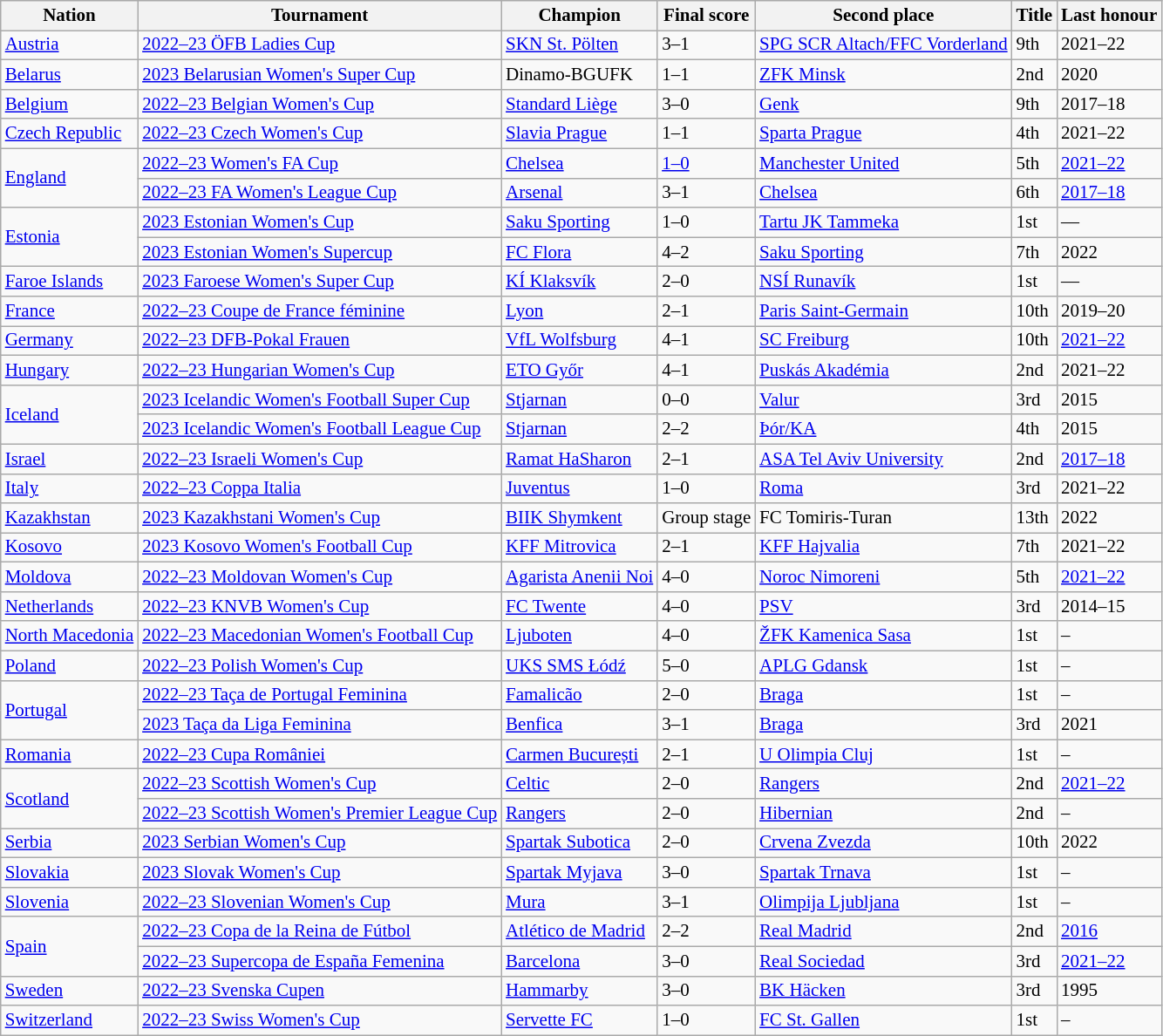<table class=wikitable style="font-size:14px">
<tr>
<th>Nation</th>
<th>Tournament</th>
<th>Champion</th>
<th>Final score</th>
<th>Second place</th>
<th data-sort-type="number">Title</th>
<th>Last honour</th>
</tr>
<tr>
<td rowspan=> <a href='#'>Austria</a></td>
<td><a href='#'>2022–23 ÖFB Ladies Cup</a></td>
<td><a href='#'>SKN St. Pölten</a></td>
<td>3–1</td>
<td><a href='#'>SPG SCR Altach/FFC Vorderland</a></td>
<td>9th</td>
<td>2021–22</td>
</tr>
<tr>
<td rowspan=> <a href='#'>Belarus</a></td>
<td><a href='#'>2023 Belarusian Women's Super Cup</a></td>
<td>Dinamo-BGUFK</td>
<td>1–1 </td>
<td><a href='#'>ZFK Minsk</a></td>
<td>2nd</td>
<td>2020</td>
</tr>
<tr>
<td rowspan=> <a href='#'>Belgium</a></td>
<td><a href='#'>2022–23 Belgian Women's Cup</a></td>
<td><a href='#'>Standard Liège</a></td>
<td>3–0 </td>
<td><a href='#'>Genk</a></td>
<td>9th</td>
<td>2017–18</td>
</tr>
<tr>
<td rowspan=> <a href='#'>Czech Republic</a></td>
<td><a href='#'>2022–23 Czech Women's Cup</a></td>
<td><a href='#'>Slavia Prague</a></td>
<td>1–1 </td>
<td><a href='#'>Sparta Prague</a></td>
<td>4th</td>
<td>2021–22</td>
</tr>
<tr>
<td rowspan=2> <a href='#'>England</a></td>
<td><a href='#'>2022–23 Women's FA Cup</a></td>
<td><a href='#'>Chelsea</a></td>
<td><a href='#'>1–0</a></td>
<td><a href='#'>Manchester United</a></td>
<td>5th</td>
<td><a href='#'>2021–22</a></td>
</tr>
<tr>
<td><a href='#'>2022–23 FA Women's League Cup</a></td>
<td><a href='#'>Arsenal</a></td>
<td>3–1</td>
<td><a href='#'>Chelsea</a></td>
<td>6th</td>
<td><a href='#'>2017–18</a></td>
</tr>
<tr>
<td rowspan=2> <a href='#'>Estonia</a></td>
<td><a href='#'>2023 Estonian Women's Cup</a></td>
<td><a href='#'>Saku Sporting</a></td>
<td>1–0</td>
<td><a href='#'>Tartu JK Tammeka</a></td>
<td>1st</td>
<td>—</td>
</tr>
<tr>
<td><a href='#'>2023 Estonian Women's Supercup</a></td>
<td><a href='#'>FC Flora</a></td>
<td>4–2</td>
<td><a href='#'>Saku Sporting</a></td>
<td>7th</td>
<td>2022</td>
</tr>
<tr>
<td rowspan=> <a href='#'>Faroe Islands</a></td>
<td><a href='#'>2023 Faroese Women's Super Cup</a></td>
<td><a href='#'>KÍ Klaksvík</a></td>
<td>2–0</td>
<td><a href='#'>NSÍ Runavík</a></td>
<td>1st</td>
<td>—</td>
</tr>
<tr>
<td> <a href='#'>France</a></td>
<td><a href='#'>2022–23 Coupe de France féminine</a></td>
<td><a href='#'>Lyon</a></td>
<td>2–1</td>
<td><a href='#'>Paris Saint-Germain</a></td>
<td>10th</td>
<td>2019–20</td>
</tr>
<tr>
<td> <a href='#'>Germany</a></td>
<td><a href='#'>2022–23 DFB-Pokal Frauen</a></td>
<td><a href='#'>VfL Wolfsburg</a></td>
<td>4–1</td>
<td><a href='#'>SC Freiburg</a></td>
<td>10th</td>
<td><a href='#'>2021–22</a></td>
</tr>
<tr>
<td> <a href='#'>Hungary</a></td>
<td><a href='#'>2022–23 Hungarian Women's Cup</a></td>
<td><a href='#'>ETO Győr</a></td>
<td>4–1</td>
<td><a href='#'>Puskás Akadémia</a></td>
<td>2nd</td>
<td>2021–22</td>
</tr>
<tr>
<td rowspan=2> <a href='#'>Iceland</a></td>
<td><a href='#'>2023 Icelandic Women's Football Super Cup</a></td>
<td><a href='#'>Stjarnan</a></td>
<td>0–0 </td>
<td><a href='#'>Valur</a></td>
<td>3rd</td>
<td>2015</td>
</tr>
<tr>
<td><a href='#'>2023 Icelandic Women's Football League Cup</a></td>
<td><a href='#'>Stjarnan</a></td>
<td>2–2 </td>
<td><a href='#'>Þór/KA</a></td>
<td>4th</td>
<td>2015</td>
</tr>
<tr>
<td rowspan=> <a href='#'>Israel</a></td>
<td><a href='#'>2022–23 Israeli Women's Cup</a></td>
<td><a href='#'>Ramat HaSharon</a></td>
<td>2–1 </td>
<td><a href='#'>ASA Tel Aviv University</a></td>
<td>2nd</td>
<td><a href='#'>2017–18</a></td>
</tr>
<tr>
<td rowspan=> <a href='#'>Italy</a></td>
<td><a href='#'>2022–23 Coppa Italia</a></td>
<td><a href='#'>Juventus</a></td>
<td>1–0</td>
<td><a href='#'>Roma</a></td>
<td>3rd</td>
<td>2021–22</td>
</tr>
<tr>
<td rowspan=> <a href='#'>Kazakhstan</a></td>
<td><a href='#'>2023 Kazakhstani Women's Cup</a></td>
<td><a href='#'>BIIK Shymkent</a></td>
<td>Group stage</td>
<td>FC Tomiris-Turan</td>
<td>13th</td>
<td>2022</td>
</tr>
<tr>
<td rowspan=> <a href='#'>Kosovo</a></td>
<td><a href='#'>2023 Kosovo Women's Football Cup</a></td>
<td><a href='#'>KFF Mitrovica</a></td>
<td>2–1</td>
<td><a href='#'>KFF Hajvalia</a></td>
<td>7th</td>
<td>2021–22</td>
</tr>
<tr>
<td rowspan=> <a href='#'>Moldova</a></td>
<td><a href='#'>2022–23 Moldovan Women's Cup</a></td>
<td><a href='#'>Agarista Anenii Noi</a></td>
<td>4–0</td>
<td><a href='#'>Noroc Nimoreni</a></td>
<td>5th</td>
<td><a href='#'>2021–22</a></td>
</tr>
<tr>
<td rowspan=> <a href='#'>Netherlands</a></td>
<td><a href='#'>2022–23 KNVB Women's Cup</a></td>
<td><a href='#'>FC Twente</a></td>
<td>4–0</td>
<td><a href='#'>PSV</a></td>
<td>3rd</td>
<td>2014–15</td>
</tr>
<tr>
<td rowspan=> <a href='#'>North Macedonia</a></td>
<td><a href='#'>2022–23 Macedonian Women's Football Cup</a></td>
<td><a href='#'>Ljuboten</a></td>
<td>4–0</td>
<td><a href='#'>ŽFK Kamenica Sasa</a></td>
<td>1st</td>
<td>–</td>
</tr>
<tr>
<td rowspan=> <a href='#'>Poland</a></td>
<td><a href='#'>2022–23 Polish Women's Cup</a></td>
<td><a href='#'>UKS SMS Łódź</a></td>
<td>5–0</td>
<td><a href='#'>APLG Gdansk</a></td>
<td>1st</td>
<td>–</td>
</tr>
<tr>
<td rowspan=2> <a href='#'>Portugal</a></td>
<td><a href='#'>2022–23 Taça de Portugal Feminina</a></td>
<td><a href='#'>Famalicão</a></td>
<td>2–0</td>
<td><a href='#'>Braga</a></td>
<td>1st</td>
<td>–</td>
</tr>
<tr>
<td><a href='#'>2023 Taça da Liga Feminina</a></td>
<td><a href='#'>Benfica</a></td>
<td>3–1</td>
<td><a href='#'>Braga</a></td>
<td>3rd</td>
<td>2021</td>
</tr>
<tr>
<td rowspan=> <a href='#'>Romania</a></td>
<td><a href='#'>2022–23 Cupa României</a></td>
<td><a href='#'>Carmen București</a></td>
<td>2–1 </td>
<td><a href='#'>U Olimpia Cluj</a></td>
<td>1st</td>
<td>–</td>
</tr>
<tr>
<td rowspan=2> <a href='#'>Scotland</a></td>
<td><a href='#'>2022–23 Scottish Women's Cup</a></td>
<td><a href='#'>Celtic</a></td>
<td>2–0</td>
<td><a href='#'>Rangers</a></td>
<td>2nd</td>
<td><a href='#'>2021–22</a></td>
</tr>
<tr>
<td><a href='#'>2022–23 Scottish Women's Premier League Cup</a></td>
<td><a href='#'>Rangers</a></td>
<td>2–0</td>
<td><a href='#'>Hibernian</a></td>
<td>2nd</td>
<td>–</td>
</tr>
<tr>
<td rowspan=> <a href='#'>Serbia</a></td>
<td><a href='#'>2023 Serbian Women's Cup</a></td>
<td><a href='#'>Spartak Subotica</a></td>
<td>2–0</td>
<td><a href='#'>Crvena Zvezda</a></td>
<td>10th</td>
<td>2022</td>
</tr>
<tr>
<td rowspan=> <a href='#'>Slovakia</a></td>
<td><a href='#'>2023 Slovak Women's Cup</a></td>
<td><a href='#'>Spartak Myjava</a></td>
<td>3–0</td>
<td><a href='#'>Spartak Trnava</a></td>
<td>1st</td>
<td>–</td>
</tr>
<tr>
<td rowspan=> <a href='#'>Slovenia</a></td>
<td><a href='#'>2022–23 Slovenian Women's Cup</a></td>
<td><a href='#'>Mura</a></td>
<td>3–1</td>
<td><a href='#'>Olimpija Ljubljana</a></td>
<td>1st</td>
<td>–</td>
</tr>
<tr>
<td rowspan=2> <a href='#'>Spain</a></td>
<td><a href='#'>2022–23 Copa de la Reina de Fútbol</a></td>
<td><a href='#'>Atlético de Madrid</a></td>
<td>2–2 </td>
<td><a href='#'>Real Madrid</a></td>
<td>2nd</td>
<td><a href='#'>2016</a></td>
</tr>
<tr>
<td><a href='#'>2022–23 Supercopa de España Femenina</a></td>
<td><a href='#'>Barcelona</a></td>
<td>3–0</td>
<td><a href='#'>Real Sociedad</a></td>
<td>3rd</td>
<td><a href='#'>2021–22</a></td>
</tr>
<tr>
<td rowspan=> <a href='#'>Sweden</a></td>
<td><a href='#'>2022–23 Svenska Cupen</a></td>
<td><a href='#'>Hammarby</a></td>
<td>3–0</td>
<td><a href='#'>BK Häcken</a></td>
<td>3rd</td>
<td>1995</td>
</tr>
<tr>
<td rowspan=> <a href='#'>Switzerland</a></td>
<td><a href='#'>2022–23 Swiss Women's Cup</a></td>
<td><a href='#'>Servette FC</a></td>
<td>1–0</td>
<td><a href='#'>FC St. Gallen</a></td>
<td>1st</td>
<td>–</td>
</tr>
</table>
